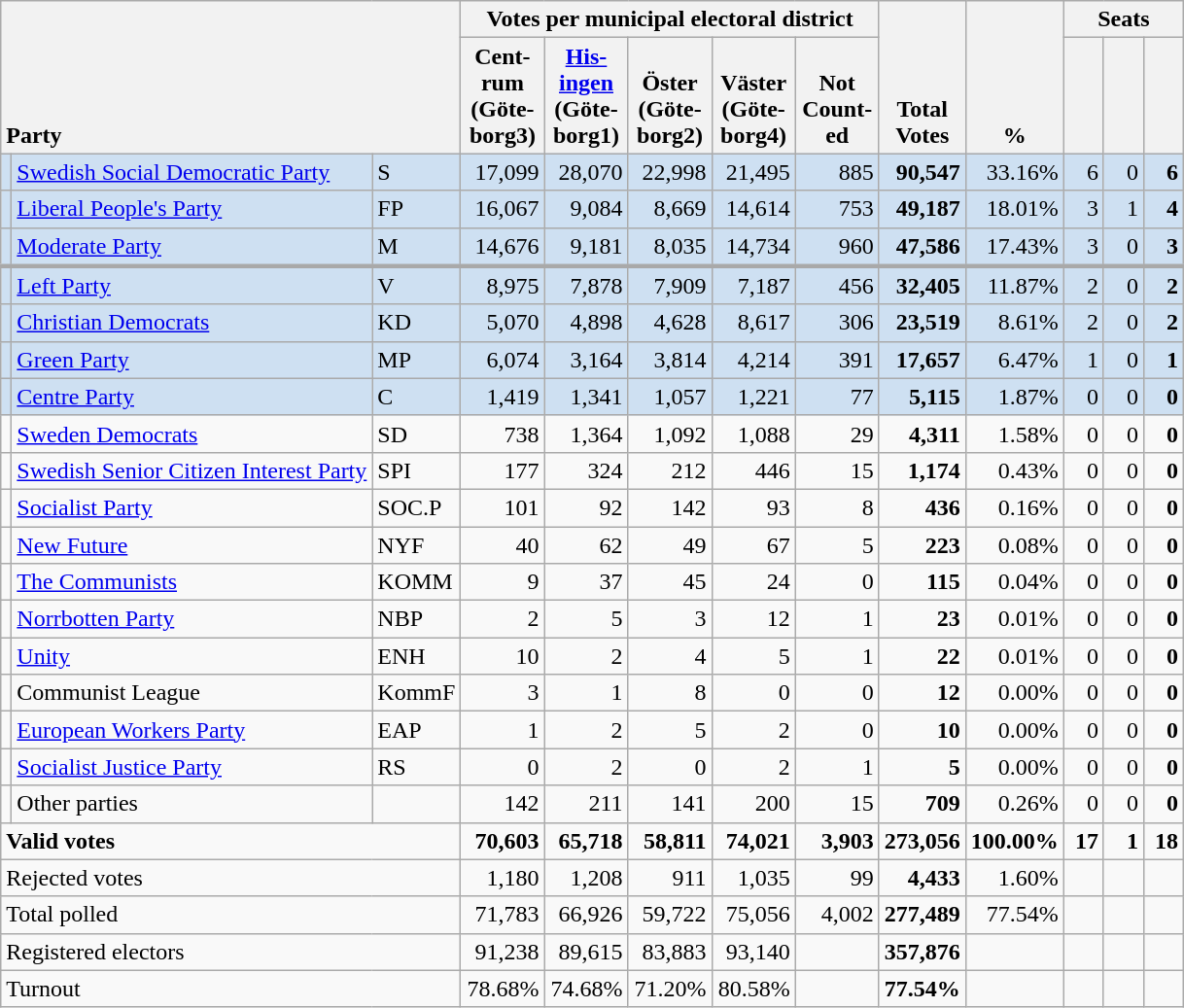<table class="wikitable" border="1" style="text-align:right;">
<tr>
<th style="text-align:left;" valign=bottom rowspan=2 colspan=3>Party</th>
<th colspan=5>Votes per municipal electoral district</th>
<th align=center valign=bottom rowspan=2 width="50">Total Votes</th>
<th align=center valign=bottom rowspan=2 width="50">%</th>
<th colspan=3>Seats</th>
</tr>
<tr>
<th align=center valign=bottom width="50">Cent- rum (Göte- borg3)</th>
<th align=center valign=bottom width="50"><a href='#'>His- ingen</a> (Göte- borg1)</th>
<th align=center valign=bottom width="50">Öster (Göte- borg2)</th>
<th align=center valign=bottom width="50">Väster (Göte- borg4)</th>
<th align=center valign=bottom width="50">Not Count- ed</th>
<th align=center valign=bottom width="20"><small></small></th>
<th align=center valign=bottom width="20"><small><a href='#'></a></small></th>
<th align=center valign=bottom width="20"><small></small></th>
</tr>
<tr style="background:#CEE0F2;">
<td></td>
<td align=left style="white-space: nowrap;"><a href='#'>Swedish Social Democratic Party</a></td>
<td align=left>S</td>
<td>17,099</td>
<td>28,070</td>
<td>22,998</td>
<td>21,495</td>
<td>885</td>
<td><strong>90,547</strong></td>
<td>33.16%</td>
<td>6</td>
<td>0</td>
<td><strong>6</strong></td>
</tr>
<tr style="background:#CEE0F2;">
<td></td>
<td align=left><a href='#'>Liberal People's Party</a></td>
<td align=left>FP</td>
<td>16,067</td>
<td>9,084</td>
<td>8,669</td>
<td>14,614</td>
<td>753</td>
<td><strong>49,187</strong></td>
<td>18.01%</td>
<td>3</td>
<td>1</td>
<td><strong>4</strong></td>
</tr>
<tr style="background:#CEE0F2;">
<td></td>
<td align=left><a href='#'>Moderate Party</a></td>
<td align=left>M</td>
<td>14,676</td>
<td>9,181</td>
<td>8,035</td>
<td>14,734</td>
<td>960</td>
<td><strong>47,586</strong></td>
<td>17.43%</td>
<td>3</td>
<td>0</td>
<td><strong>3</strong></td>
</tr>
<tr style="background:#CEE0F2; border-top:3px solid darkgray;">
<td></td>
<td align=left><a href='#'>Left Party</a></td>
<td align=left>V</td>
<td>8,975</td>
<td>7,878</td>
<td>7,909</td>
<td>7,187</td>
<td>456</td>
<td><strong>32,405</strong></td>
<td>11.87%</td>
<td>2</td>
<td>0</td>
<td><strong>2</strong></td>
</tr>
<tr style="background:#CEE0F2;">
<td></td>
<td align=left><a href='#'>Christian Democrats</a></td>
<td align=left>KD</td>
<td>5,070</td>
<td>4,898</td>
<td>4,628</td>
<td>8,617</td>
<td>306</td>
<td><strong>23,519</strong></td>
<td>8.61%</td>
<td>2</td>
<td>0</td>
<td><strong>2</strong></td>
</tr>
<tr style="background:#CEE0F2;">
<td></td>
<td align=left><a href='#'>Green Party</a></td>
<td align=left>MP</td>
<td>6,074</td>
<td>3,164</td>
<td>3,814</td>
<td>4,214</td>
<td>391</td>
<td><strong>17,657</strong></td>
<td>6.47%</td>
<td>1</td>
<td>0</td>
<td><strong>1</strong></td>
</tr>
<tr style="background:#CEE0F2;">
<td></td>
<td align=left><a href='#'>Centre Party</a></td>
<td align=left>C</td>
<td>1,419</td>
<td>1,341</td>
<td>1,057</td>
<td>1,221</td>
<td>77</td>
<td><strong>5,115</strong></td>
<td>1.87%</td>
<td>0</td>
<td>0</td>
<td><strong>0</strong></td>
</tr>
<tr>
<td></td>
<td align=left><a href='#'>Sweden Democrats</a></td>
<td align=left>SD</td>
<td>738</td>
<td>1,364</td>
<td>1,092</td>
<td>1,088</td>
<td>29</td>
<td><strong>4,311</strong></td>
<td>1.58%</td>
<td>0</td>
<td>0</td>
<td><strong>0</strong></td>
</tr>
<tr>
<td></td>
<td align=left><a href='#'>Swedish Senior Citizen Interest Party</a></td>
<td align=left>SPI</td>
<td>177</td>
<td>324</td>
<td>212</td>
<td>446</td>
<td>15</td>
<td><strong>1,174</strong></td>
<td>0.43%</td>
<td>0</td>
<td>0</td>
<td><strong>0</strong></td>
</tr>
<tr>
<td></td>
<td align=left><a href='#'>Socialist Party</a></td>
<td align=left>SOC.P</td>
<td>101</td>
<td>92</td>
<td>142</td>
<td>93</td>
<td>8</td>
<td><strong>436</strong></td>
<td>0.16%</td>
<td>0</td>
<td>0</td>
<td><strong>0</strong></td>
</tr>
<tr>
<td></td>
<td align=left><a href='#'>New Future</a></td>
<td align=left>NYF</td>
<td>40</td>
<td>62</td>
<td>49</td>
<td>67</td>
<td>5</td>
<td><strong>223</strong></td>
<td>0.08%</td>
<td>0</td>
<td>0</td>
<td><strong>0</strong></td>
</tr>
<tr>
<td></td>
<td align=left><a href='#'>The Communists</a></td>
<td align=left>KOMM</td>
<td>9</td>
<td>37</td>
<td>45</td>
<td>24</td>
<td>0</td>
<td><strong>115</strong></td>
<td>0.04%</td>
<td>0</td>
<td>0</td>
<td><strong>0</strong></td>
</tr>
<tr>
<td></td>
<td align=left><a href='#'>Norrbotten Party</a></td>
<td align=left>NBP</td>
<td>2</td>
<td>5</td>
<td>3</td>
<td>12</td>
<td>1</td>
<td><strong>23</strong></td>
<td>0.01%</td>
<td>0</td>
<td>0</td>
<td><strong>0</strong></td>
</tr>
<tr>
<td></td>
<td align=left><a href='#'>Unity</a></td>
<td align=left>ENH</td>
<td>10</td>
<td>2</td>
<td>4</td>
<td>5</td>
<td>1</td>
<td><strong>22</strong></td>
<td>0.01%</td>
<td>0</td>
<td>0</td>
<td><strong>0</strong></td>
</tr>
<tr>
<td></td>
<td align=left>Communist League</td>
<td align=left>KommF</td>
<td>3</td>
<td>1</td>
<td>8</td>
<td>0</td>
<td>0</td>
<td><strong>12</strong></td>
<td>0.00%</td>
<td>0</td>
<td>0</td>
<td><strong>0</strong></td>
</tr>
<tr>
<td></td>
<td align=left><a href='#'>European Workers Party</a></td>
<td align=left>EAP</td>
<td>1</td>
<td>2</td>
<td>5</td>
<td>2</td>
<td>0</td>
<td><strong>10</strong></td>
<td>0.00%</td>
<td>0</td>
<td>0</td>
<td><strong>0</strong></td>
</tr>
<tr>
<td></td>
<td align=left><a href='#'>Socialist Justice Party</a></td>
<td align=left>RS</td>
<td>0</td>
<td>2</td>
<td>0</td>
<td>2</td>
<td>1</td>
<td><strong>5</strong></td>
<td>0.00%</td>
<td>0</td>
<td>0</td>
<td><strong>0</strong></td>
</tr>
<tr>
<td></td>
<td align=left>Other parties</td>
<td></td>
<td>142</td>
<td>211</td>
<td>141</td>
<td>200</td>
<td>15</td>
<td><strong>709</strong></td>
<td>0.26%</td>
<td>0</td>
<td>0</td>
<td><strong>0</strong></td>
</tr>
<tr style="font-weight:bold">
<td align=left colspan=3>Valid votes</td>
<td>70,603</td>
<td>65,718</td>
<td>58,811</td>
<td>74,021</td>
<td>3,903</td>
<td>273,056</td>
<td>100.00%</td>
<td>17</td>
<td>1</td>
<td>18</td>
</tr>
<tr>
<td align=left colspan=3>Rejected votes</td>
<td>1,180</td>
<td>1,208</td>
<td>911</td>
<td>1,035</td>
<td>99</td>
<td><strong>4,433</strong></td>
<td>1.60%</td>
<td></td>
<td></td>
<td></td>
</tr>
<tr>
<td align=left colspan=3>Total polled</td>
<td>71,783</td>
<td>66,926</td>
<td>59,722</td>
<td>75,056</td>
<td>4,002</td>
<td><strong>277,489</strong></td>
<td>77.54%</td>
<td></td>
<td></td>
<td></td>
</tr>
<tr>
<td align=left colspan=3>Registered electors</td>
<td>91,238</td>
<td>89,615</td>
<td>83,883</td>
<td>93,140</td>
<td></td>
<td><strong>357,876</strong></td>
<td></td>
<td></td>
<td></td>
<td></td>
</tr>
<tr>
<td align=left colspan=3>Turnout</td>
<td>78.68%</td>
<td>74.68%</td>
<td>71.20%</td>
<td>80.58%</td>
<td></td>
<td><strong>77.54%</strong></td>
<td></td>
<td></td>
<td></td>
<td></td>
</tr>
</table>
